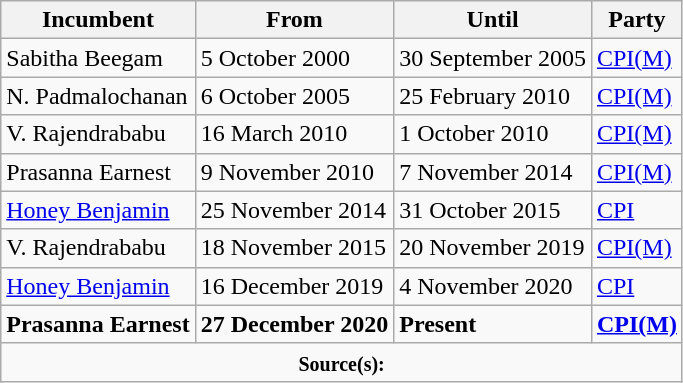<table class="wikitable">
<tr>
<th>Incumbent</th>
<th>From</th>
<th>Until</th>
<th>Party</th>
</tr>
<tr>
<td>Sabitha Beegam</td>
<td>5 October 2000</td>
<td>30 September 2005</td>
<td><a href='#'>CPI(M)</a></td>
</tr>
<tr>
<td>N. Padmalochanan</td>
<td>6 October 2005</td>
<td>25 February 2010</td>
<td><a href='#'>CPI(M)</a></td>
</tr>
<tr>
<td>V. Rajendrababu</td>
<td>16 March 2010</td>
<td>1 October 2010</td>
<td><a href='#'>CPI(M)</a></td>
</tr>
<tr>
<td>Prasanna Earnest</td>
<td>9 November 2010</td>
<td>7 November 2014</td>
<td><a href='#'>CPI(M)</a></td>
</tr>
<tr>
<td><a href='#'>Honey Benjamin</a></td>
<td>25 November 2014</td>
<td>31 October 2015</td>
<td><a href='#'>CPI</a></td>
</tr>
<tr>
<td>V. Rajendrababu</td>
<td>18 November 2015</td>
<td>20 November 2019</td>
<td><a href='#'>CPI(M)</a></td>
</tr>
<tr>
<td><a href='#'>Honey Benjamin</a></td>
<td>16 December 2019</td>
<td>4 November 2020</td>
<td><a href='#'>CPI</a></td>
</tr>
<tr>
<td><strong>Prasanna Earnest</strong></td>
<td><strong>27 December 2020</strong></td>
<td><strong>Present</strong></td>
<td><strong><a href='#'>CPI(M)</a></strong></td>
</tr>
<tr>
<td colspan="4" style="text-align: center;"><small><strong>Source(s):</strong></small></td>
</tr>
</table>
